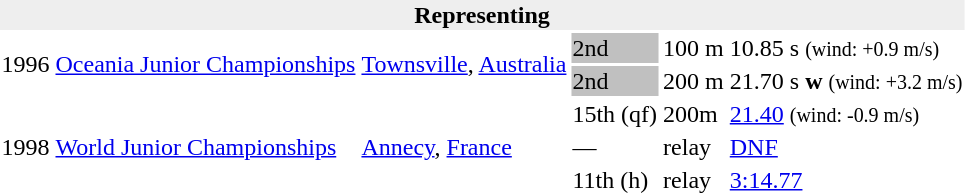<table>
<tr>
<th bgcolor="#eeeeee" colspan="6">Representing </th>
</tr>
<tr>
<td rowspan=2>1996</td>
<td rowspan=2><a href='#'>Oceania Junior Championships</a></td>
<td rowspan=2><a href='#'>Townsville</a>, <a href='#'>Australia</a></td>
<td bgcolor=silver>2nd</td>
<td>100 m</td>
<td>10.85 s <small>(wind: +0.9 m/s)</small></td>
</tr>
<tr>
<td bgcolor=silver>2nd</td>
<td>200 m</td>
<td>21.70 s <strong>w</strong> <small>(wind: +3.2 m/s)</small></td>
</tr>
<tr>
<td rowspan=3>1998</td>
<td rowspan=3><a href='#'>World Junior Championships</a></td>
<td rowspan=3><a href='#'>Annecy</a>, <a href='#'>France</a></td>
<td>15th (qf)</td>
<td>200m</td>
<td><a href='#'>21.40</a> <small>(wind: -0.9 m/s)</small></td>
</tr>
<tr>
<td>—</td>
<td> relay</td>
<td><a href='#'>DNF</a></td>
</tr>
<tr>
<td>11th (h)</td>
<td> relay</td>
<td><a href='#'>3:14.77</a></td>
</tr>
</table>
